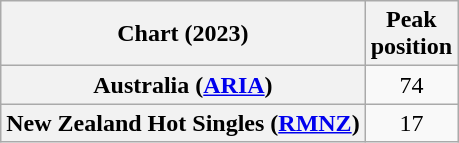<table class="wikitable sortable plainrowheaders" style="text-align:center">
<tr>
<th scope="col">Chart (2023)</th>
<th scope="col">Peak<br>position</th>
</tr>
<tr>
<th scope="row">Australia (<a href='#'>ARIA</a>)</th>
<td>74</td>
</tr>
<tr>
<th scope="row">New Zealand Hot Singles (<a href='#'>RMNZ</a>)</th>
<td>17</td>
</tr>
</table>
